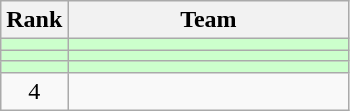<table class=wikitable style="text-align:center;">
<tr>
<th>Rank</th>
<th width=180>Team</th>
</tr>
<tr bgcolor=#CCFFCC>
<td></td>
<td align=left></td>
</tr>
<tr bgcolor=#CCFFCC>
<td></td>
<td align=left></td>
</tr>
<tr bgcolor=#CCFFCC>
<td></td>
<td align=left></td>
</tr>
<tr>
<td>4</td>
<td align=left></td>
</tr>
</table>
